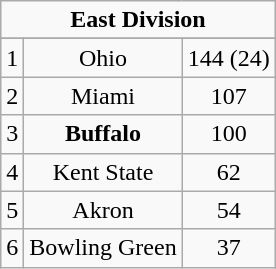<table class="wikitable">
<tr align="center">
<td align="center" Colspan="3"><strong>East Division</strong></td>
</tr>
<tr align="center">
</tr>
<tr align="center">
<td>1</td>
<td>Ohio</td>
<td>144 (24)</td>
</tr>
<tr align="center">
<td>2</td>
<td>Miami</td>
<td>107</td>
</tr>
<tr align="center">
<td>3</td>
<td><strong>Buffalo</strong></td>
<td>100</td>
</tr>
<tr align="center">
<td>4</td>
<td>Kent State</td>
<td>62</td>
</tr>
<tr align="center">
<td>5</td>
<td>Akron</td>
<td>54</td>
</tr>
<tr align="center">
<td>6</td>
<td>Bowling Green</td>
<td>37</td>
</tr>
</table>
